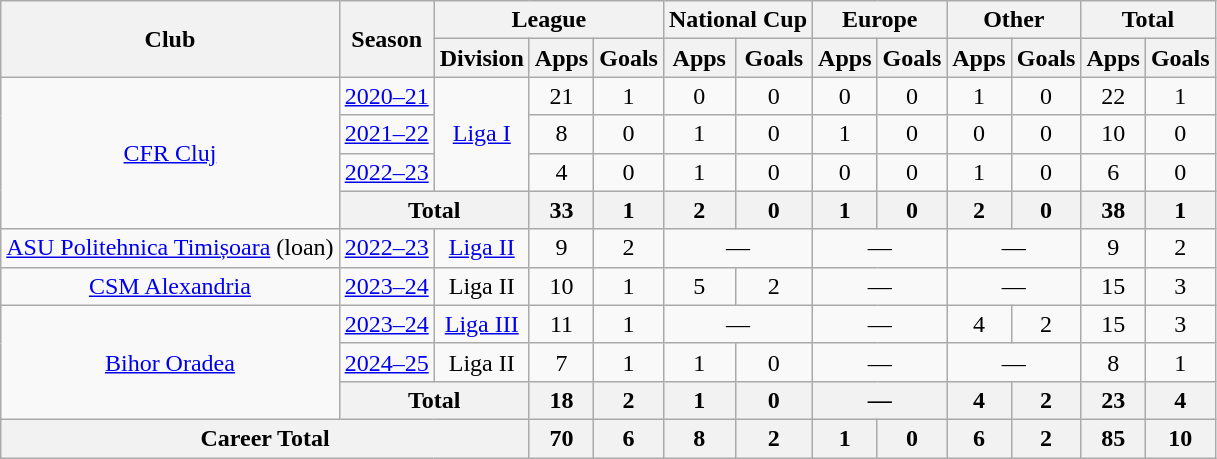<table class=wikitable style=text-align:center>
<tr>
<th rowspan=2>Club</th>
<th rowspan=2>Season</th>
<th colspan=3>League</th>
<th colspan=2>National Cup</th>
<th colspan=2>Europe</th>
<th colspan=2>Other</th>
<th colspan=2>Total</th>
</tr>
<tr>
<th>Division</th>
<th>Apps</th>
<th>Goals</th>
<th>Apps</th>
<th>Goals</th>
<th>Apps</th>
<th>Goals</th>
<th>Apps</th>
<th>Goals</th>
<th>Apps</th>
<th>Goals</th>
</tr>
<tr>
<td rowspan="4"><a href='#'>CFR Cluj</a></td>
<td><a href='#'>2020–21</a></td>
<td rowspan="3"><a href='#'>Liga I</a></td>
<td>21</td>
<td>1</td>
<td>0</td>
<td>0</td>
<td>0</td>
<td>0</td>
<td>1</td>
<td>0</td>
<td>22</td>
<td>1</td>
</tr>
<tr>
<td><a href='#'>2021–22</a></td>
<td>8</td>
<td>0</td>
<td>1</td>
<td>0</td>
<td>1</td>
<td>0</td>
<td>0</td>
<td>0</td>
<td>10</td>
<td>0</td>
</tr>
<tr>
<td><a href='#'>2022–23</a></td>
<td>4</td>
<td>0</td>
<td>1</td>
<td>0</td>
<td>0</td>
<td>0</td>
<td>1</td>
<td>0</td>
<td>6</td>
<td>0</td>
</tr>
<tr>
<th colspan="2">Total</th>
<th>33</th>
<th>1</th>
<th>2</th>
<th>0</th>
<th>1</th>
<th>0</th>
<th>2</th>
<th>0</th>
<th>38</th>
<th>1</th>
</tr>
<tr>
<td><a href='#'>ASU Politehnica Timișoara</a> (loan)</td>
<td><a href='#'>2022–23</a></td>
<td rowspan="1"><a href='#'>Liga II</a></td>
<td>9</td>
<td>2</td>
<td colspan="2">—</td>
<td colspan="2">—</td>
<td colspan="2">—</td>
<td>9</td>
<td>2</td>
</tr>
<tr>
<td><a href='#'>CSM Alexandria</a></td>
<td><a href='#'>2023–24</a></td>
<td rowspan="1">Liga II</td>
<td>10</td>
<td>1</td>
<td>5</td>
<td>2</td>
<td colspan="2">—</td>
<td colspan="2">—</td>
<td>15</td>
<td>3</td>
</tr>
<tr>
<td rowspan="3"><a href='#'>Bihor Oradea</a></td>
<td><a href='#'>2023–24</a></td>
<td rowspan="1"><a href='#'>Liga III</a></td>
<td>11</td>
<td>1</td>
<td colspan="2">—</td>
<td colspan="2">—</td>
<td>4</td>
<td>2</td>
<td>15</td>
<td>3</td>
</tr>
<tr>
<td><a href='#'>2024–25</a></td>
<td>Liga II</td>
<td>7</td>
<td>1</td>
<td>1</td>
<td>0</td>
<td colspan="2">—</td>
<td colspan="2">—</td>
<td>8</td>
<td>1</td>
</tr>
<tr>
<th colspan="2">Total</th>
<th>18</th>
<th>2</th>
<th>1</th>
<th>0</th>
<th colspan="2">—</th>
<th>4</th>
<th>2</th>
<th>23</th>
<th>4</th>
</tr>
<tr>
<th colspan="3">Career Total</th>
<th>70</th>
<th>6</th>
<th>8</th>
<th>2</th>
<th>1</th>
<th>0</th>
<th>6</th>
<th>2</th>
<th>85</th>
<th>10</th>
</tr>
</table>
